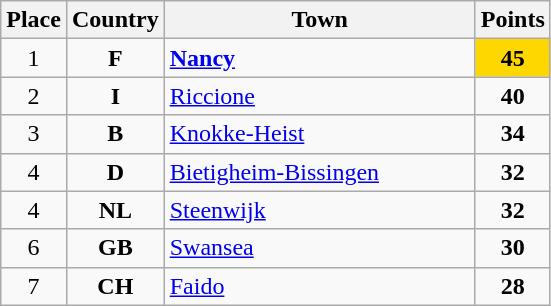<table class="wikitable">
<tr>
<th width="25">Place</th>
<th width="25">Country</th>
<th width="200">Town</th>
<th width="25">Points</th>
</tr>
<tr>
<td align="center">1</td>
<td align="center"><strong>F</strong></td>
<td align="left"><strong><a href='#'>Nancy</a></strong></td>
<td align="center"; style="background-color:gold;"><strong>45</strong></td>
</tr>
<tr>
<td align="center">2</td>
<td align="center"><strong>I</strong></td>
<td align="left"><a href='#'>Riccione</a></td>
<td align="center"><strong>40</strong></td>
</tr>
<tr>
<td align="center">3</td>
<td align="center"><strong>B</strong></td>
<td align="left"><a href='#'>Knokke-Heist</a></td>
<td align="center"><strong>34</strong></td>
</tr>
<tr>
<td align="center">4</td>
<td align="center"><strong>D</strong></td>
<td align="left"><a href='#'>Bietigheim-Bissingen</a></td>
<td align="center"><strong>32</strong></td>
</tr>
<tr>
<td align="center">4</td>
<td align="center"><strong>NL</strong></td>
<td align="left"><a href='#'>Steenwijk</a></td>
<td align="center"><strong>32</strong></td>
</tr>
<tr>
<td align="center">6</td>
<td align="center"><strong>GB</strong></td>
<td align="left"><a href='#'>Swansea</a></td>
<td align="center"><strong>30</strong></td>
</tr>
<tr>
<td align="center">7</td>
<td align="center"><strong>CH</strong></td>
<td align="left"><a href='#'>Faido</a></td>
<td align="center"><strong>28</strong></td>
</tr>
</table>
